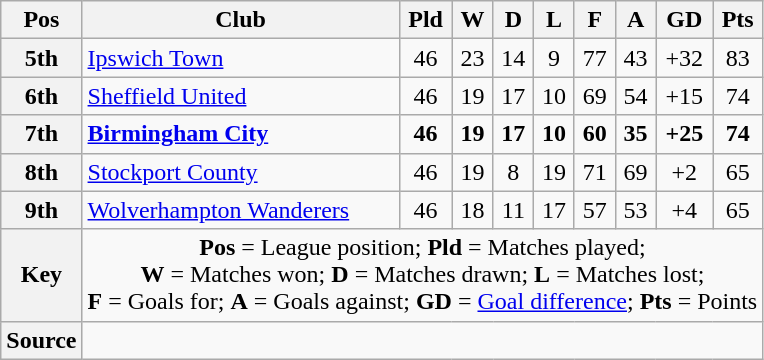<table class="wikitable" style="text-align:center">
<tr>
<th scope="col">Pos</th>
<th scope="col">Club</th>
<th scope="col">Pld</th>
<th scope="col">W</th>
<th scope="col">D</th>
<th scope="col">L</th>
<th scope="col">F</th>
<th scope="col">A</th>
<th scope="col">GD</th>
<th scope="col">Pts</th>
</tr>
<tr>
<th scope="row">5th</th>
<td align="left"><a href='#'>Ipswich Town</a></td>
<td>46</td>
<td>23</td>
<td>14</td>
<td>9</td>
<td>77</td>
<td>43</td>
<td>+32</td>
<td>83</td>
</tr>
<tr>
<th scope="row">6th</th>
<td align="left"><a href='#'>Sheffield United</a></td>
<td>46</td>
<td>19</td>
<td>17</td>
<td>10</td>
<td>69</td>
<td>54</td>
<td>+15</td>
<td>74</td>
</tr>
<tr style="font-weight:bold">
<th scope="row">7th</th>
<td align="left"><a href='#'>Birmingham City</a></td>
<td>46</td>
<td>19</td>
<td>17</td>
<td>10</td>
<td>60</td>
<td>35</td>
<td>+25</td>
<td>74</td>
</tr>
<tr>
<th scope="row">8th</th>
<td align="left"><a href='#'>Stockport County</a></td>
<td>46</td>
<td>19</td>
<td>8</td>
<td>19</td>
<td>71</td>
<td>69</td>
<td>+2</td>
<td>65</td>
</tr>
<tr>
<th scope="row">9th</th>
<td align="left"><a href='#'>Wolverhampton Wanderers</a></td>
<td>46</td>
<td>18</td>
<td>11</td>
<td>17</td>
<td>57</td>
<td>53</td>
<td>+4</td>
<td>65</td>
</tr>
<tr>
<th scope="row">Key</th>
<td colspan="9"><strong>Pos</strong> = League position; <strong>Pld</strong> = Matches played;<br><strong>W</strong> = Matches won; <strong>D</strong> = Matches drawn; <strong>L</strong> = Matches lost;<br><strong>F</strong> = Goals for; <strong>A</strong> = Goals against; <strong>GD</strong> = <a href='#'>Goal difference</a>; <strong>Pts</strong> = Points</td>
</tr>
<tr>
<th scope="row">Source</th>
<td colspan="9"></td>
</tr>
</table>
